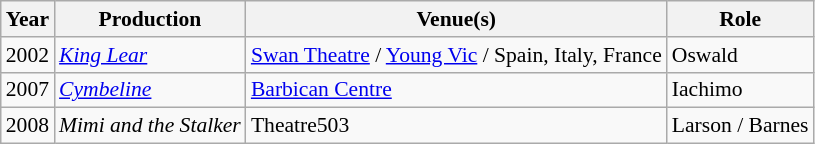<table class="wikitable" style="font-size: 90%;">
<tr>
<th>Year</th>
<th>Production</th>
<th>Venue(s)</th>
<th>Role</th>
</tr>
<tr>
<td rowspan="1">2002</td>
<td><em><a href='#'>King Lear</a></em></td>
<td><a href='#'>Swan Theatre</a> / <a href='#'>Young Vic</a> / Spain, Italy, France</td>
<td>Oswald</td>
</tr>
<tr>
<td rowspan="1">2007</td>
<td><em><a href='#'>Cymbeline</a></em></td>
<td><a href='#'>Barbican Centre</a></td>
<td>Iachimo</td>
</tr>
<tr>
<td rowspan="1">2008</td>
<td><em>Mimi and the Stalker</em></td>
<td>Theatre503</td>
<td>Larson / Barnes</td>
</tr>
</table>
